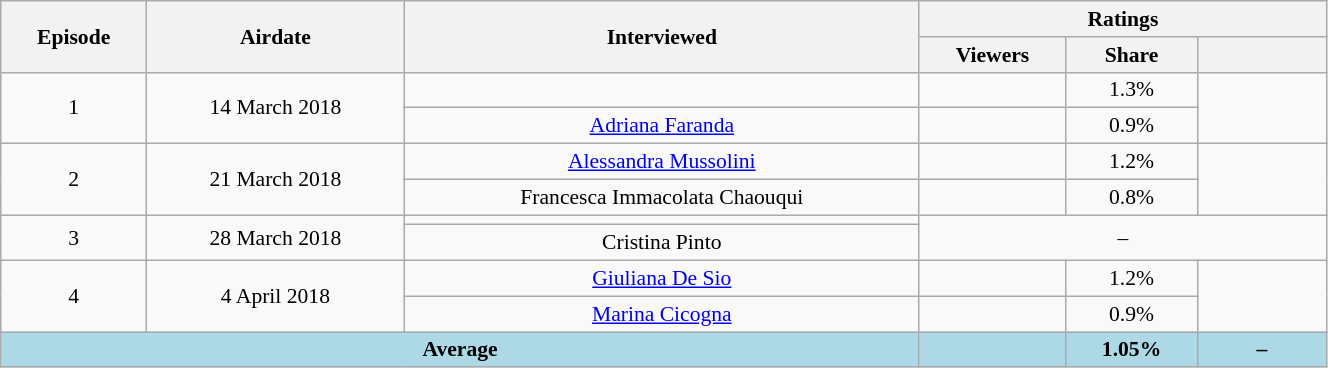<table class="wikitable" style="font-size:90%; width:70%; text-align:center">
<tr>
<th rowspan="2" style="width:5%;">Episode</th>
<th rowspan="2" style="width:10%;">Airdate</th>
<th rowspan="2" style="width:20%;">Interviewed</th>
<th colspan="3">Ratings</th>
</tr>
<tr>
<th style="width:5%;">Viewers</th>
<th style="width:5%;">Share</th>
<th style="width:5%;"></th>
</tr>
<tr>
<td rowspan="2">1</td>
<td rowspan="2">14 March 2018</td>
<td></td>
<td></td>
<td>1.3%</td>
<td rowspan="2"></td>
</tr>
<tr>
<td><a href='#'>Adriana Faranda</a></td>
<td></td>
<td>0.9%</td>
</tr>
<tr>
<td rowspan="2">2</td>
<td rowspan="2">21 March 2018</td>
<td><a href='#'>Alessandra Mussolini</a></td>
<td></td>
<td>1.2%</td>
<td rowspan="2"></td>
</tr>
<tr>
<td>Francesca Immacolata Chaouqui</td>
<td></td>
<td>0.8%</td>
</tr>
<tr>
<td rowspan="2">3</td>
<td rowspan="2">28 March 2018</td>
<td></td>
<td rowspan="2" colspan="3">–</td>
</tr>
<tr>
<td>Cristina Pinto</td>
</tr>
<tr>
<td rowspan="2">4</td>
<td rowspan="2">4 April 2018</td>
<td><a href='#'>Giuliana De Sio</a></td>
<td></td>
<td>1.2%</td>
<td rowspan="2"></td>
</tr>
<tr>
<td><a href='#'>Marina Cicogna</a></td>
<td></td>
<td>0.9%</td>
</tr>
<tr>
<td colspan="3" style="background:lightblue"><strong>Average</strong></td>
<td style="background:lightblue"><strong></strong></td>
<td style="background:lightblue"><strong>1.05%</strong></td>
<td style="background:lightblue"><strong>–</strong></td>
</tr>
</table>
